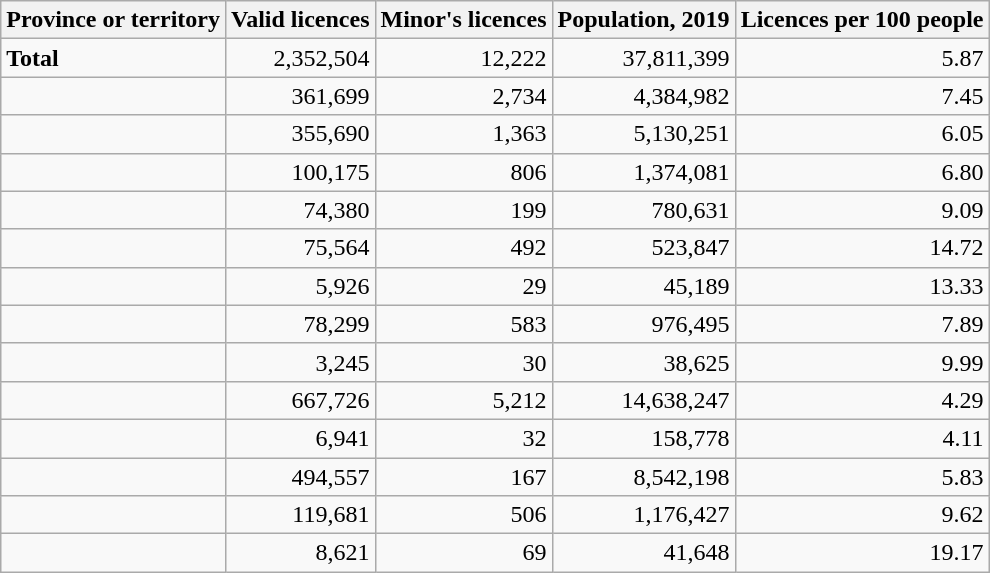<table class="wikitable sortable" style="text-align: right">
<tr>
<th scope="col">Province or territory</th>
<th scope="col" data-sort-type=number>Valid licences</th>
<th scope="col" data-sort-type=number>Minor's licences</th>
<th scope="col" data-sort-type=number>Population, 2019</th>
<th scope="col" data-sort-type=number>Licences per 100 people</th>
</tr>
<tr>
<td style="text-align: left"><strong>Total</strong></td>
<td>2,352,504</td>
<td>12,222</td>
<td>37,811,399</td>
<td>5.87</td>
</tr>
<tr>
<td style="text-align: left"></td>
<td>361,699</td>
<td>2,734</td>
<td>4,384,982</td>
<td>7.45</td>
</tr>
<tr>
<td style="text-align: left"></td>
<td>355,690</td>
<td>1,363</td>
<td>5,130,251</td>
<td>6.05</td>
</tr>
<tr>
<td style="text-align: left"></td>
<td>100,175</td>
<td>806</td>
<td>1,374,081</td>
<td>6.80</td>
</tr>
<tr>
<td style="text-align: left"></td>
<td>74,380</td>
<td>199</td>
<td>780,631</td>
<td>9.09</td>
</tr>
<tr>
<td style="text-align: left"></td>
<td>75,564</td>
<td>492</td>
<td>523,847</td>
<td>14.72</td>
</tr>
<tr>
<td style="text-align: left"></td>
<td>5,926</td>
<td>29</td>
<td>45,189</td>
<td>13.33</td>
</tr>
<tr>
<td style="text-align: left"></td>
<td>78,299</td>
<td>583</td>
<td>976,495</td>
<td>7.89</td>
</tr>
<tr>
<td style="text-align: left"></td>
<td>3,245</td>
<td>30</td>
<td>38,625</td>
<td>9.99</td>
</tr>
<tr>
<td style="text-align: left"></td>
<td>667,726</td>
<td>5,212</td>
<td>14,638,247</td>
<td>4.29</td>
</tr>
<tr>
<td style="text-align: left"></td>
<td>6,941</td>
<td>32</td>
<td>158,778</td>
<td>4.11</td>
</tr>
<tr>
<td style="text-align: left"></td>
<td>494,557</td>
<td>167</td>
<td>8,542,198</td>
<td>5.83</td>
</tr>
<tr>
<td style="text-align: left"></td>
<td>119,681</td>
<td>506</td>
<td>1,176,427</td>
<td>9.62</td>
</tr>
<tr>
<td style="text-align: left"></td>
<td>8,621</td>
<td>69</td>
<td>41,648</td>
<td>19.17</td>
</tr>
</table>
